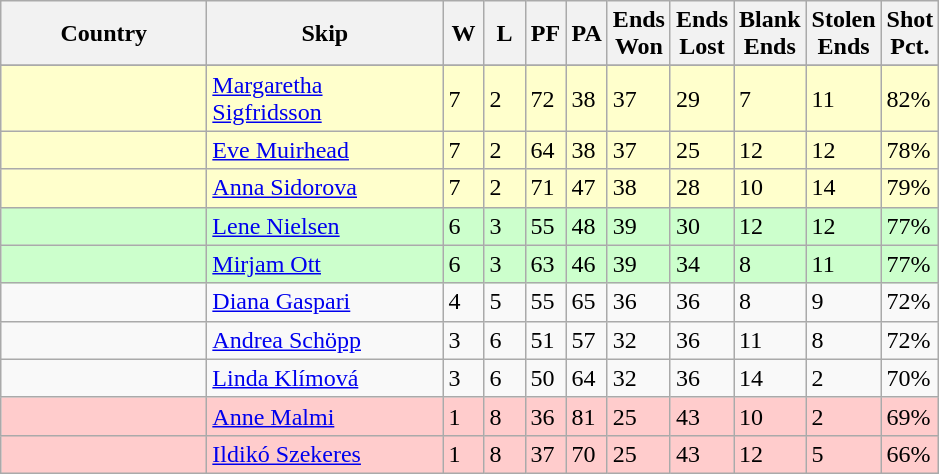<table class=wikitable>
<tr>
<th width=130>Country</th>
<th width=150>Skip</th>
<th width=20>W</th>
<th width=20>L</th>
<th width=20>PF</th>
<th width=20>PA</th>
<th width=20>Ends Won</th>
<th width=20>Ends Lost</th>
<th width=20>Blank Ends</th>
<th width=20>Stolen Ends</th>
<th width=20>Shot Pct.</th>
</tr>
<tr>
</tr>
<tr bgcolor=#ffffcc>
<td></td>
<td><a href='#'>Margaretha Sigfridsson</a></td>
<td>7</td>
<td>2</td>
<td>72</td>
<td>38</td>
<td>37</td>
<td>29</td>
<td>7</td>
<td>11</td>
<td>82%</td>
</tr>
<tr bgcolor=#ffffcc>
<td></td>
<td><a href='#'>Eve Muirhead</a></td>
<td>7</td>
<td>2</td>
<td>64</td>
<td>38</td>
<td>37</td>
<td>25</td>
<td>12</td>
<td>12</td>
<td>78%</td>
</tr>
<tr bgcolor=#ffffcc>
<td></td>
<td><a href='#'>Anna Sidorova</a></td>
<td>7</td>
<td>2</td>
<td>71</td>
<td>47</td>
<td>38</td>
<td>28</td>
<td>10</td>
<td>14</td>
<td>79%</td>
</tr>
<tr bgcolor=#ccffcc>
<td></td>
<td><a href='#'>Lene Nielsen</a></td>
<td>6</td>
<td>3</td>
<td>55</td>
<td>48</td>
<td>39</td>
<td>30</td>
<td>12</td>
<td>12</td>
<td>77%</td>
</tr>
<tr bgcolor=#ccffcc>
<td></td>
<td><a href='#'>Mirjam Ott</a></td>
<td>6</td>
<td>3</td>
<td>63</td>
<td>46</td>
<td>39</td>
<td>34</td>
<td>8</td>
<td>11</td>
<td>77%</td>
</tr>
<tr>
<td></td>
<td><a href='#'>Diana Gaspari</a></td>
<td>4</td>
<td>5</td>
<td>55</td>
<td>65</td>
<td>36</td>
<td>36</td>
<td>8</td>
<td>9</td>
<td>72%</td>
</tr>
<tr>
<td></td>
<td><a href='#'>Andrea Schöpp</a></td>
<td>3</td>
<td>6</td>
<td>51</td>
<td>57</td>
<td>32</td>
<td>36</td>
<td>11</td>
<td>8</td>
<td>72%</td>
</tr>
<tr>
<td></td>
<td><a href='#'>Linda Klímová</a></td>
<td>3</td>
<td>6</td>
<td>50</td>
<td>64</td>
<td>32</td>
<td>36</td>
<td>14</td>
<td>2</td>
<td>70%</td>
</tr>
<tr bgcolor=#ffcccc>
<td></td>
<td><a href='#'>Anne Malmi</a></td>
<td>1</td>
<td>8</td>
<td>36</td>
<td>81</td>
<td>25</td>
<td>43</td>
<td>10</td>
<td>2</td>
<td>69%</td>
</tr>
<tr bgcolor=#ffcccc>
<td></td>
<td><a href='#'>Ildikó Szekeres</a></td>
<td>1</td>
<td>8</td>
<td>37</td>
<td>70</td>
<td>25</td>
<td>43</td>
<td>12</td>
<td>5</td>
<td>66%</td>
</tr>
</table>
